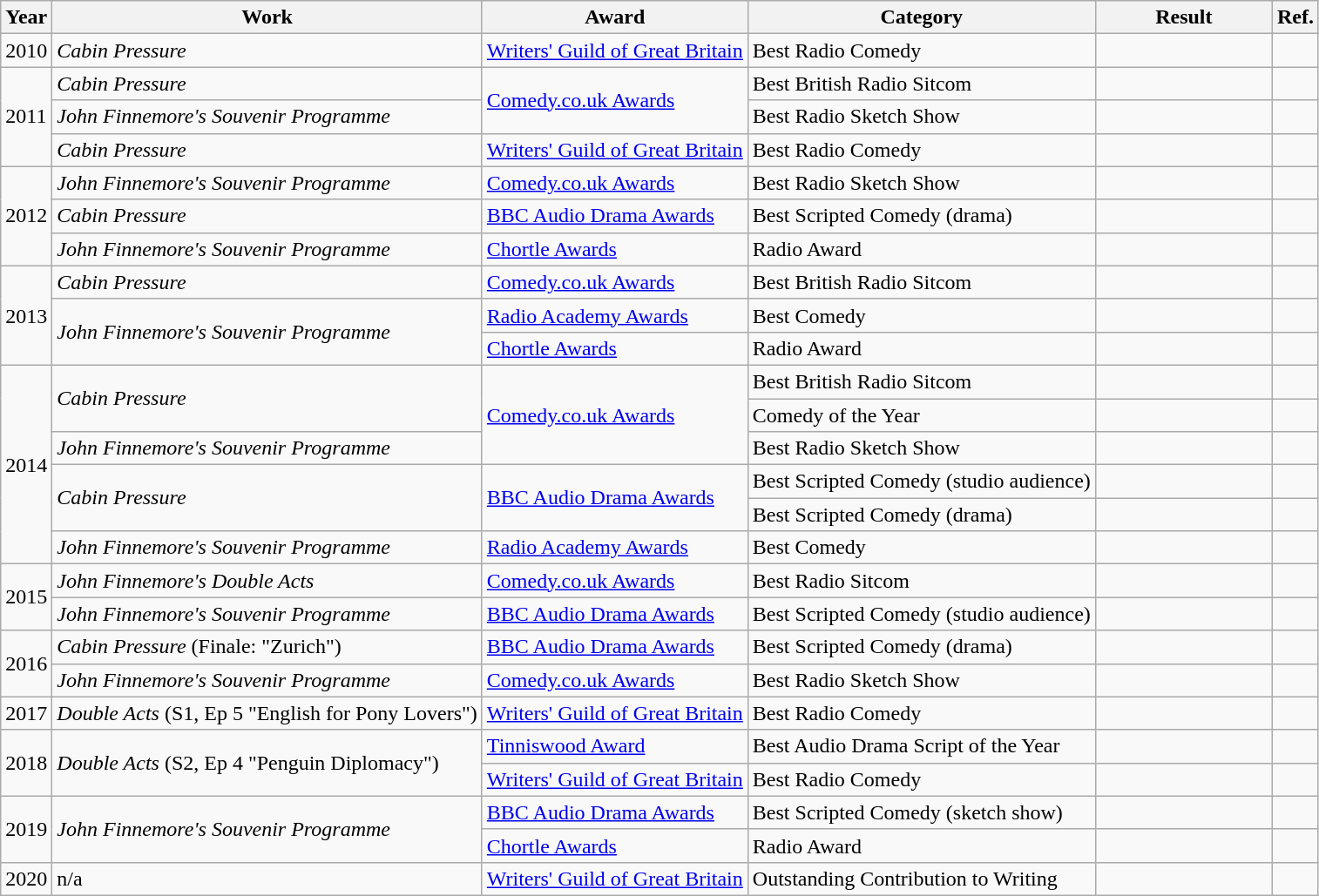<table class="wikitable plainrowheaders">
<tr>
<th>Year</th>
<th>Work</th>
<th>Award</th>
<th>Category</th>
<th style="min-width: 8em">Result</th>
<th>Ref.</th>
</tr>
<tr>
<td>2010</td>
<td><em>Cabin Pressure</em></td>
<td><a href='#'>Writers' Guild of Great Britain</a></td>
<td>Best Radio Comedy</td>
<td></td>
<td></td>
</tr>
<tr>
<td rowspan="3">2011</td>
<td><em>Cabin Pressure</em></td>
<td rowspan="2"><a href='#'>Comedy.co.uk Awards</a></td>
<td>Best British Radio Sitcom</td>
<td></td>
<td></td>
</tr>
<tr>
<td><em>John Finnemore's Souvenir Programme</em></td>
<td>Best Radio Sketch Show</td>
<td></td>
<td></td>
</tr>
<tr>
<td><em>Cabin Pressure</em></td>
<td><a href='#'>Writers' Guild of Great Britain</a></td>
<td>Best Radio Comedy</td>
<td></td>
<td></td>
</tr>
<tr>
<td rowspan="3">2012</td>
<td><em>John Finnemore's Souvenir Programme</em></td>
<td><a href='#'>Comedy.co.uk Awards</a></td>
<td>Best Radio Sketch Show</td>
<td></td>
<td></td>
</tr>
<tr>
<td><em>Cabin Pressure</em></td>
<td><a href='#'>BBC Audio Drama Awards</a></td>
<td>Best Scripted Comedy (drama)</td>
<td></td>
<td></td>
</tr>
<tr>
<td><em>John Finnemore's Souvenir Programme</em></td>
<td><a href='#'>Chortle Awards</a></td>
<td>Radio Award</td>
<td></td>
<td></td>
</tr>
<tr>
<td rowspan="3">2013</td>
<td><em>Cabin Pressure</em></td>
<td><a href='#'>Comedy.co.uk Awards</a></td>
<td>Best British Radio Sitcom</td>
<td></td>
<td></td>
</tr>
<tr>
<td rowspan="2"><em>John Finnemore's Souvenir Programme</em></td>
<td><a href='#'>Radio Academy Awards</a></td>
<td>Best Comedy</td>
<td></td>
<td></td>
</tr>
<tr>
<td><a href='#'>Chortle Awards</a></td>
<td>Radio Award</td>
<td></td>
<td></td>
</tr>
<tr>
<td rowspan="6">2014</td>
<td rowspan="2"><em>Cabin Pressure</em></td>
<td rowspan="3"><a href='#'>Comedy.co.uk Awards</a></td>
<td>Best British Radio Sitcom</td>
<td></td>
<td></td>
</tr>
<tr>
<td>Comedy of the Year</td>
<td></td>
<td></td>
</tr>
<tr>
<td><em>John Finnemore's Souvenir Programme</em></td>
<td>Best Radio Sketch Show</td>
<td></td>
<td></td>
</tr>
<tr>
<td rowspan="2"><em>Cabin Pressure</em></td>
<td rowspan="2"><a href='#'>BBC Audio Drama Awards</a></td>
<td>Best Scripted Comedy (studio audience)</td>
<td></td>
<td></td>
</tr>
<tr>
<td>Best Scripted Comedy (drama)</td>
<td></td>
<td></td>
</tr>
<tr>
<td><em>John Finnemore's Souvenir Programme</em></td>
<td><a href='#'>Radio Academy Awards</a></td>
<td>Best Comedy</td>
<td></td>
<td></td>
</tr>
<tr>
<td rowspan="2">2015</td>
<td><em>John Finnemore's</em> <em>Double Acts</em></td>
<td><a href='#'>Comedy.co.uk Awards</a></td>
<td>Best Radio Sitcom</td>
<td></td>
<td></td>
</tr>
<tr>
<td><em>John Finnemore's Souvenir Programme</em></td>
<td><a href='#'>BBC Audio Drama Awards</a></td>
<td>Best Scripted Comedy (studio audience)</td>
<td></td>
<td></td>
</tr>
<tr>
<td rowspan="2">2016</td>
<td><em>Cabin Pressure</em> (Finale: "Zurich")</td>
<td><a href='#'>BBC Audio Drama Awards</a></td>
<td>Best Scripted Comedy (drama)</td>
<td></td>
<td></td>
</tr>
<tr>
<td><em>John Finnemore's Souvenir Programme</em></td>
<td><a href='#'>Comedy.co.uk Awards</a></td>
<td>Best Radio Sketch Show</td>
<td></td>
<td></td>
</tr>
<tr>
<td>2017</td>
<td><em>Double Acts</em> (S1, Ep 5 "English for Pony Lovers")</td>
<td><a href='#'>Writers' Guild of Great Britain</a></td>
<td>Best Radio Comedy</td>
<td></td>
<td></td>
</tr>
<tr>
<td rowspan="2">2018</td>
<td rowspan="2"><em>Double Acts</em> (S2, Ep 4 "Penguin Diplomacy")</td>
<td><a href='#'>Tinniswood Award</a></td>
<td>Best Audio Drama Script of the Year</td>
<td></td>
<td></td>
</tr>
<tr>
<td><a href='#'>Writers' Guild of Great Britain</a></td>
<td>Best Radio Comedy</td>
<td></td>
<td></td>
</tr>
<tr>
<td rowspan="2">2019</td>
<td rowspan="2"><em>John Finnemore's Souvenir Programme</em></td>
<td><a href='#'>BBC Audio Drama Awards</a></td>
<td>Best Scripted Comedy (sketch show)</td>
<td></td>
<td></td>
</tr>
<tr>
<td><a href='#'>Chortle Awards</a></td>
<td>Radio Award</td>
<td></td>
<td></td>
</tr>
<tr>
<td>2020</td>
<td>n/a</td>
<td><a href='#'>Writers' Guild of Great Britain</a></td>
<td>Outstanding Contribution to Writing</td>
<td></td>
<td></td>
</tr>
</table>
